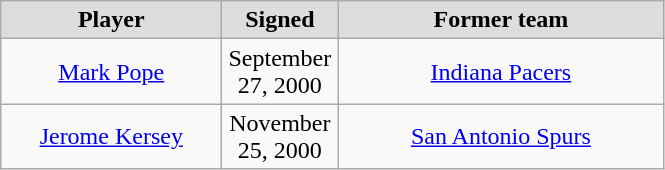<table class="wikitable" style="text-align: center">
<tr style="text-align:center; background:#ddd;">
<td style="width:140px"><strong>Player</strong></td>
<td style="width:70px"><strong>Signed</strong></td>
<td style="width:210px"><strong>Former team</strong></td>
</tr>
<tr>
<td><a href='#'>Mark Pope</a></td>
<td>September 27, 2000</td>
<td><a href='#'>Indiana Pacers</a></td>
</tr>
<tr>
<td><a href='#'>Jerome Kersey</a></td>
<td>November 25, 2000</td>
<td><a href='#'>San Antonio Spurs</a></td>
</tr>
</table>
